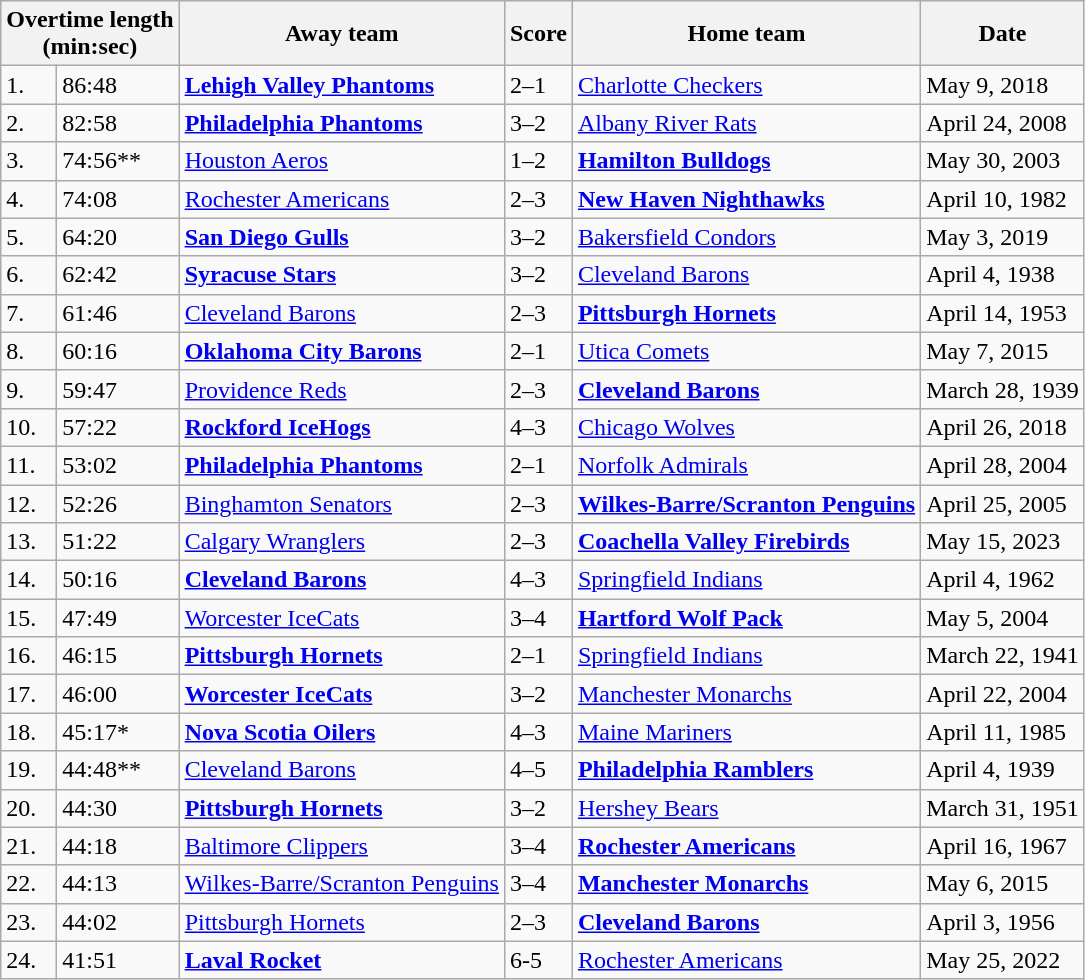<table class="wikitable">
<tr>
<th colspan="2">Overtime length<br>(min:sec)</th>
<th>Away team</th>
<th>Score</th>
<th>Home team</th>
<th>Date</th>
</tr>
<tr>
<td>1.</td>
<td>86:48</td>
<td><strong><a href='#'>Lehigh Valley Phantoms</a></strong></td>
<td>2–1</td>
<td><a href='#'>Charlotte Checkers</a></td>
<td>May 9, 2018</td>
</tr>
<tr>
<td>2.</td>
<td>82:58</td>
<td><strong><a href='#'>Philadelphia Phantoms</a></strong></td>
<td>3–2</td>
<td><a href='#'>Albany River Rats</a></td>
<td>April 24, 2008</td>
</tr>
<tr>
<td>3.</td>
<td>74:56**</td>
<td><a href='#'>Houston Aeros</a></td>
<td>1–2</td>
<td><strong><a href='#'>Hamilton Bulldogs</a></strong></td>
<td>May 30, 2003</td>
</tr>
<tr>
<td>4.</td>
<td>74:08</td>
<td><a href='#'>Rochester Americans</a></td>
<td>2–3</td>
<td><strong><a href='#'>New Haven Nighthawks</a></strong></td>
<td>April 10, 1982</td>
</tr>
<tr>
<td>5.</td>
<td>64:20</td>
<td><strong><a href='#'>San Diego Gulls</a></strong></td>
<td>3–2</td>
<td><a href='#'>Bakersfield Condors</a></td>
<td>May 3, 2019</td>
</tr>
<tr>
<td>6.</td>
<td>62:42</td>
<td><strong><a href='#'>Syracuse Stars</a></strong></td>
<td>3–2</td>
<td><a href='#'>Cleveland Barons</a></td>
<td>April 4, 1938</td>
</tr>
<tr>
<td>7.</td>
<td>61:46</td>
<td><a href='#'>Cleveland Barons</a></td>
<td>2–3</td>
<td><strong><a href='#'>Pittsburgh Hornets</a></strong></td>
<td>April 14, 1953</td>
</tr>
<tr>
<td>8.</td>
<td>60:16</td>
<td><strong><a href='#'>Oklahoma City Barons</a></strong></td>
<td>2–1</td>
<td><a href='#'>Utica Comets</a></td>
<td>May 7, 2015</td>
</tr>
<tr>
<td>9.</td>
<td>59:47</td>
<td><a href='#'>Providence Reds</a></td>
<td>2–3</td>
<td><strong><a href='#'>Cleveland Barons</a></strong></td>
<td>March 28, 1939</td>
</tr>
<tr>
<td>10.</td>
<td>57:22</td>
<td><strong><a href='#'>Rockford IceHogs</a></strong></td>
<td>4–3</td>
<td><a href='#'>Chicago Wolves</a></td>
<td>April 26, 2018</td>
</tr>
<tr>
<td>11.</td>
<td>53:02</td>
<td><strong><a href='#'>Philadelphia Phantoms</a></strong></td>
<td>2–1</td>
<td><a href='#'>Norfolk Admirals</a></td>
<td>April 28, 2004</td>
</tr>
<tr>
<td>12.</td>
<td>52:26</td>
<td><a href='#'>Binghamton Senators</a></td>
<td>2–3</td>
<td><strong><a href='#'>Wilkes-Barre/Scranton Penguins</a></strong></td>
<td>April 25, 2005</td>
</tr>
<tr>
<td>13.</td>
<td>51:22</td>
<td><a href='#'>Calgary Wranglers</a></td>
<td>2–3</td>
<td><strong><a href='#'>Coachella Valley Firebirds</a></strong></td>
<td>May 15, 2023</td>
</tr>
<tr>
<td>14.</td>
<td>50:16</td>
<td><strong><a href='#'>Cleveland Barons</a></strong></td>
<td>4–3</td>
<td><a href='#'>Springfield Indians</a></td>
<td>April 4, 1962</td>
</tr>
<tr>
<td>15.</td>
<td>47:49</td>
<td><a href='#'>Worcester IceCats</a></td>
<td>3–4</td>
<td><strong><a href='#'>Hartford Wolf Pack</a></strong></td>
<td>May 5, 2004</td>
</tr>
<tr>
<td>16.</td>
<td>46:15</td>
<td><strong><a href='#'>Pittsburgh Hornets</a></strong></td>
<td>2–1</td>
<td><a href='#'>Springfield Indians</a></td>
<td>March 22, 1941</td>
</tr>
<tr>
<td>17.</td>
<td>46:00</td>
<td><strong><a href='#'>Worcester IceCats</a></strong></td>
<td>3–2</td>
<td><a href='#'>Manchester Monarchs</a></td>
<td>April 22, 2004</td>
</tr>
<tr>
<td>18.</td>
<td>45:17*</td>
<td><strong><a href='#'>Nova Scotia Oilers</a></strong></td>
<td>4–3</td>
<td><a href='#'>Maine Mariners</a></td>
<td>April 11, 1985</td>
</tr>
<tr>
<td>19.</td>
<td>44:48**</td>
<td><a href='#'>Cleveland Barons</a></td>
<td>4–5</td>
<td><strong><a href='#'>Philadelphia Ramblers</a></strong></td>
<td>April 4, 1939</td>
</tr>
<tr>
<td>20.</td>
<td>44:30</td>
<td><strong><a href='#'>Pittsburgh Hornets</a></strong></td>
<td>3–2</td>
<td><a href='#'>Hershey Bears</a></td>
<td>March 31, 1951</td>
</tr>
<tr>
<td>21.</td>
<td>44:18</td>
<td><a href='#'>Baltimore Clippers</a></td>
<td>3–4</td>
<td><strong><a href='#'>Rochester Americans</a></strong></td>
<td>April 16, 1967</td>
</tr>
<tr>
<td>22.</td>
<td>44:13</td>
<td><a href='#'>Wilkes-Barre/Scranton Penguins</a></td>
<td>3–4</td>
<td><strong><a href='#'>Manchester Monarchs</a></strong></td>
<td>May 6, 2015</td>
</tr>
<tr>
<td>23.</td>
<td>44:02</td>
<td><a href='#'>Pittsburgh Hornets</a></td>
<td>2–3</td>
<td><strong><a href='#'>Cleveland Barons</a></strong></td>
<td>April 3, 1956</td>
</tr>
<tr>
<td>24.</td>
<td>41:51</td>
<td><strong><a href='#'>Laval Rocket</a></strong></td>
<td>6-5</td>
<td><a href='#'>Rochester Americans</a></td>
<td>May 25, 2022</td>
</tr>
</table>
